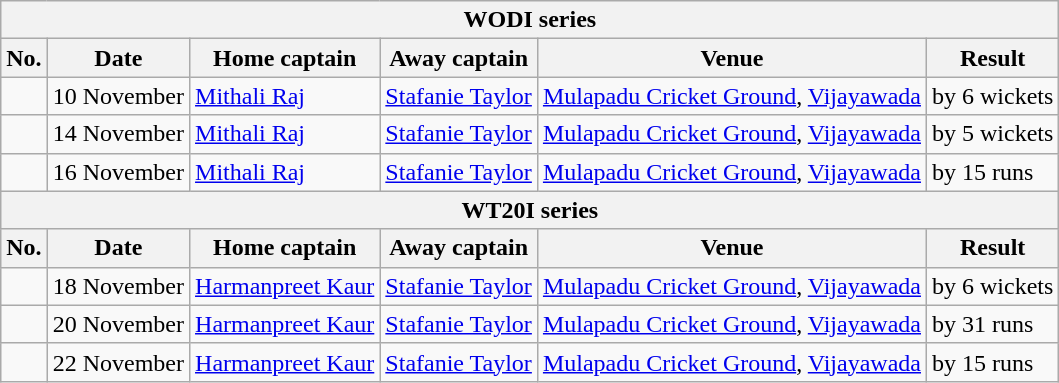<table class="wikitable">
<tr>
<th colspan="6">WODI series</th>
</tr>
<tr>
<th>No.</th>
<th>Date</th>
<th>Home captain</th>
<th>Away captain</th>
<th>Venue</th>
<th>Result</th>
</tr>
<tr>
<td></td>
<td>10 November</td>
<td><a href='#'>Mithali Raj</a></td>
<td><a href='#'>Stafanie Taylor</a></td>
<td><a href='#'>Mulapadu Cricket Ground</a>, <a href='#'>Vijayawada</a></td>
<td> by 6 wickets</td>
</tr>
<tr>
<td></td>
<td>14 November</td>
<td><a href='#'>Mithali Raj</a></td>
<td><a href='#'>Stafanie Taylor</a></td>
<td><a href='#'>Mulapadu Cricket Ground</a>, <a href='#'>Vijayawada</a></td>
<td> by 5 wickets</td>
</tr>
<tr>
<td></td>
<td>16 November</td>
<td><a href='#'>Mithali Raj</a></td>
<td><a href='#'>Stafanie Taylor</a></td>
<td><a href='#'>Mulapadu Cricket Ground</a>, <a href='#'>Vijayawada</a></td>
<td> by 15 runs</td>
</tr>
<tr>
<th colspan="6">WT20I series</th>
</tr>
<tr>
<th>No.</th>
<th>Date</th>
<th>Home captain</th>
<th>Away captain</th>
<th>Venue</th>
<th>Result</th>
</tr>
<tr>
<td></td>
<td>18 November</td>
<td><a href='#'>Harmanpreet Kaur</a></td>
<td><a href='#'>Stafanie Taylor</a></td>
<td><a href='#'>Mulapadu Cricket Ground</a>, <a href='#'>Vijayawada</a></td>
<td> by 6 wickets</td>
</tr>
<tr>
<td></td>
<td>20 November</td>
<td><a href='#'>Harmanpreet Kaur</a></td>
<td><a href='#'>Stafanie Taylor</a></td>
<td><a href='#'>Mulapadu Cricket Ground</a>, <a href='#'>Vijayawada</a></td>
<td> by 31 runs</td>
</tr>
<tr>
<td></td>
<td>22 November</td>
<td><a href='#'>Harmanpreet Kaur</a></td>
<td><a href='#'>Stafanie Taylor</a></td>
<td><a href='#'>Mulapadu Cricket Ground</a>, <a href='#'>Vijayawada</a></td>
<td> by 15 runs</td>
</tr>
</table>
